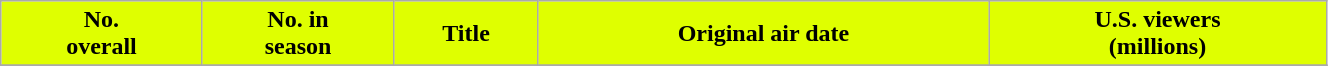<table class="wikitable plainrowheaders" width="70%">
<tr>
<th style="background-color: #DFFF00; color:black;">No. <br> overall</th>
<th style="background-color: #DFFF00; color:black;">No. in <br> season</th>
<th style="background-color: #DFFF00; color:black;">Title</th>
<th style="background-color: #DFFF00; color:black;">Original air date</th>
<th style="background-color: #DFFF00; color:black;">U.S. viewers<br>(millions)</th>
</tr>
<tr>
</tr>
</table>
